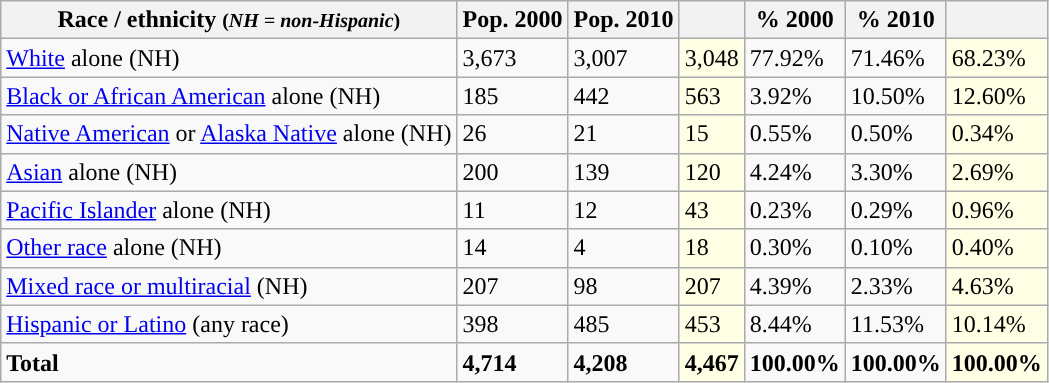<table class="wikitable">
<tr>
<th>Race / ethnicity <small>(<em>NH = non-Hispanic</em>)</small></th>
<th>Pop. 2000</th>
<th>Pop. 2010</th>
<th></th>
<th>% 2000</th>
<th>% 2010</th>
<th></th>
</tr>
<tr>
<td><a href='#'>White</a> alone (NH)</td>
<td>3,673</td>
<td>3,007</td>
<td style='background: #ffffe6;'>3,048</td>
<td>77.92%</td>
<td>71.46%</td>
<td style='background: #ffffe6;'>68.23%</td>
</tr>
<tr>
<td><a href='#'>Black or African American</a> alone (NH)</td>
<td>185</td>
<td>442</td>
<td style='background: #ffffe6;'>563</td>
<td>3.92%</td>
<td>10.50%</td>
<td style='background: #ffffe6;'>12.60%</td>
</tr>
<tr>
<td><a href='#'>Native American</a> or <a href='#'>Alaska Native</a> alone (NH)</td>
<td>26</td>
<td>21</td>
<td style='background: #ffffe6;'>15</td>
<td>0.55%</td>
<td>0.50%</td>
<td style='background: #ffffe6;'>0.34%</td>
</tr>
<tr>
<td><a href='#'>Asian</a> alone (NH)</td>
<td>200</td>
<td>139</td>
<td style='background: #ffffe6;'>120</td>
<td>4.24%</td>
<td>3.30%</td>
<td style='background: #ffffe6;'>2.69%</td>
</tr>
<tr>
<td><a href='#'>Pacific Islander</a> alone (NH)</td>
<td>11</td>
<td>12</td>
<td style='background: #ffffe6;'>43</td>
<td>0.23%</td>
<td>0.29%</td>
<td style='background: #ffffe6;'>0.96%</td>
</tr>
<tr>
<td><a href='#'>Other race</a> alone (NH)</td>
<td>14</td>
<td>4</td>
<td style='background: #ffffe6;'>18</td>
<td>0.30%</td>
<td>0.10%</td>
<td style='background: #ffffe6;'>0.40%</td>
</tr>
<tr>
<td><a href='#'>Mixed race or multiracial</a> (NH)</td>
<td>207</td>
<td>98</td>
<td style='background: #ffffe6;'>207</td>
<td>4.39%</td>
<td>2.33%</td>
<td style='background: #ffffe6;'>4.63%</td>
</tr>
<tr>
<td><a href='#'>Hispanic or Latino</a> (any race)</td>
<td>398</td>
<td>485</td>
<td style='background: #ffffe6;'>453</td>
<td>8.44%</td>
<td>11.53%</td>
<td style='background: #ffffe6;'>10.14%</td>
</tr>
<tr>
<td><strong>Total</strong></td>
<td><strong>4,714</strong></td>
<td><strong>4,208</strong></td>
<td style='background: #ffffe6;'><strong>4,467</strong></td>
<td><strong>100.00%</strong></td>
<td><strong>100.00%</strong></td>
<td style='background: #ffffe6;'><strong>100.00%</strong></td>
</tr>
</table>
